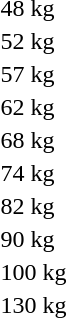<table>
<tr>
<td>48 kg</td>
<td></td>
<td></td>
<td></td>
</tr>
<tr>
<td>52 kg</td>
<td></td>
<td></td>
<td></td>
</tr>
<tr>
<td>57 kg</td>
<td></td>
<td></td>
<td></td>
</tr>
<tr>
<td>62 kg</td>
<td></td>
<td></td>
<td></td>
</tr>
<tr>
<td>68 kg</td>
<td></td>
<td></td>
<td></td>
</tr>
<tr>
<td>74 kg</td>
<td></td>
<td></td>
<td></td>
</tr>
<tr>
<td>82 kg</td>
<td></td>
<td></td>
<td></td>
</tr>
<tr>
<td>90 kg</td>
<td></td>
<td></td>
<td></td>
</tr>
<tr>
<td>100 kg</td>
<td></td>
<td></td>
<td></td>
</tr>
<tr>
<td>130 kg</td>
<td></td>
<td></td>
<td></td>
</tr>
</table>
